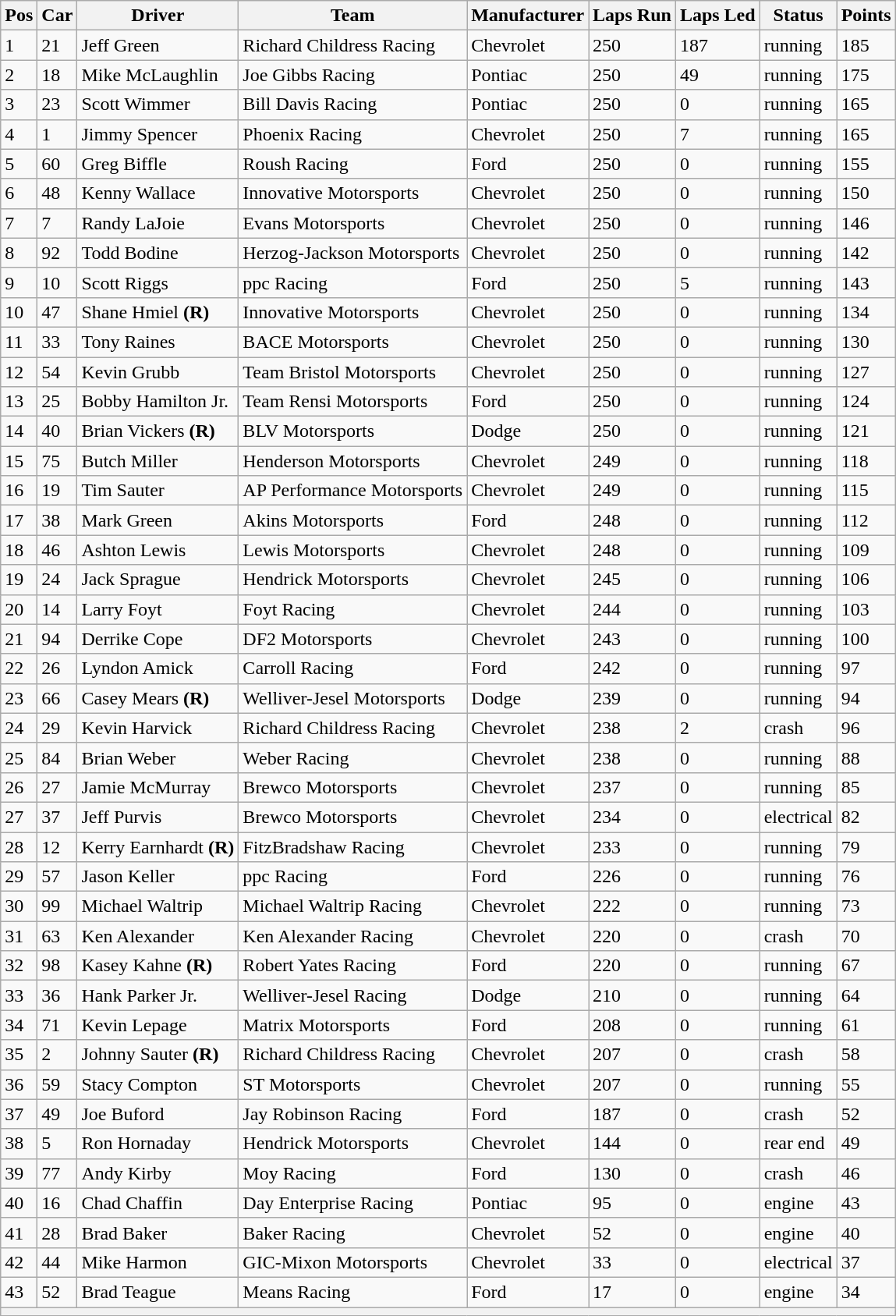<table class="sortable wikitable" border="1">
<tr>
<th>Pos</th>
<th>Car</th>
<th>Driver</th>
<th>Team</th>
<th>Manufacturer</th>
<th>Laps Run</th>
<th>Laps Led</th>
<th>Status</th>
<th>Points</th>
</tr>
<tr>
<td>1</td>
<td>21</td>
<td>Jeff Green</td>
<td>Richard Childress Racing</td>
<td>Chevrolet</td>
<td>250</td>
<td>187</td>
<td>running</td>
<td>185</td>
</tr>
<tr>
<td>2</td>
<td>18</td>
<td>Mike McLaughlin</td>
<td>Joe Gibbs Racing</td>
<td>Pontiac</td>
<td>250</td>
<td>49</td>
<td>running</td>
<td>175</td>
</tr>
<tr>
<td>3</td>
<td>23</td>
<td>Scott Wimmer</td>
<td>Bill Davis Racing</td>
<td>Pontiac</td>
<td>250</td>
<td>0</td>
<td>running</td>
<td>165</td>
</tr>
<tr>
<td>4</td>
<td>1</td>
<td>Jimmy Spencer</td>
<td>Phoenix Racing</td>
<td>Chevrolet</td>
<td>250</td>
<td>7</td>
<td>running</td>
<td>165</td>
</tr>
<tr>
<td>5</td>
<td>60</td>
<td>Greg Biffle</td>
<td>Roush Racing</td>
<td>Ford</td>
<td>250</td>
<td>0</td>
<td>running</td>
<td>155</td>
</tr>
<tr>
<td>6</td>
<td>48</td>
<td>Kenny Wallace</td>
<td>Innovative Motorsports</td>
<td>Chevrolet</td>
<td>250</td>
<td>0</td>
<td>running</td>
<td>150</td>
</tr>
<tr>
<td>7</td>
<td>7</td>
<td>Randy LaJoie</td>
<td>Evans Motorsports</td>
<td>Chevrolet</td>
<td>250</td>
<td>0</td>
<td>running</td>
<td>146</td>
</tr>
<tr>
<td>8</td>
<td>92</td>
<td>Todd Bodine</td>
<td>Herzog-Jackson Motorsports</td>
<td>Chevrolet</td>
<td>250</td>
<td>0</td>
<td>running</td>
<td>142</td>
</tr>
<tr>
<td>9</td>
<td>10</td>
<td>Scott Riggs</td>
<td>ppc Racing</td>
<td>Ford</td>
<td>250</td>
<td>5</td>
<td>running</td>
<td>143</td>
</tr>
<tr>
<td>10</td>
<td>47</td>
<td>Shane Hmiel <strong>(R)</strong></td>
<td>Innovative Motorsports</td>
<td>Chevrolet</td>
<td>250</td>
<td>0</td>
<td>running</td>
<td>134</td>
</tr>
<tr>
<td>11</td>
<td>33</td>
<td>Tony Raines</td>
<td>BACE Motorsports</td>
<td>Chevrolet</td>
<td>250</td>
<td>0</td>
<td>running</td>
<td>130</td>
</tr>
<tr>
<td>12</td>
<td>54</td>
<td>Kevin Grubb</td>
<td>Team Bristol Motorsports</td>
<td>Chevrolet</td>
<td>250</td>
<td>0</td>
<td>running</td>
<td>127</td>
</tr>
<tr>
<td>13</td>
<td>25</td>
<td>Bobby Hamilton Jr.</td>
<td>Team Rensi Motorsports</td>
<td>Ford</td>
<td>250</td>
<td>0</td>
<td>running</td>
<td>124</td>
</tr>
<tr>
<td>14</td>
<td>40</td>
<td>Brian Vickers <strong>(R)</strong></td>
<td>BLV Motorsports</td>
<td>Dodge</td>
<td>250</td>
<td>0</td>
<td>running</td>
<td>121</td>
</tr>
<tr>
<td>15</td>
<td>75</td>
<td>Butch Miller</td>
<td>Henderson Motorsports</td>
<td>Chevrolet</td>
<td>249</td>
<td>0</td>
<td>running</td>
<td>118</td>
</tr>
<tr>
<td>16</td>
<td>19</td>
<td>Tim Sauter</td>
<td>AP Performance Motorsports</td>
<td>Chevrolet</td>
<td>249</td>
<td>0</td>
<td>running</td>
<td>115</td>
</tr>
<tr>
<td>17</td>
<td>38</td>
<td>Mark Green</td>
<td>Akins Motorsports</td>
<td>Ford</td>
<td>248</td>
<td>0</td>
<td>running</td>
<td>112</td>
</tr>
<tr>
<td>18</td>
<td>46</td>
<td>Ashton Lewis</td>
<td>Lewis Motorsports</td>
<td>Chevrolet</td>
<td>248</td>
<td>0</td>
<td>running</td>
<td>109</td>
</tr>
<tr>
<td>19</td>
<td>24</td>
<td>Jack Sprague</td>
<td>Hendrick Motorsports</td>
<td>Chevrolet</td>
<td>245</td>
<td>0</td>
<td>running</td>
<td>106</td>
</tr>
<tr>
<td>20</td>
<td>14</td>
<td>Larry Foyt</td>
<td>Foyt Racing</td>
<td>Chevrolet</td>
<td>244</td>
<td>0</td>
<td>running</td>
<td>103</td>
</tr>
<tr>
<td>21</td>
<td>94</td>
<td>Derrike Cope</td>
<td>DF2 Motorsports</td>
<td>Chevrolet</td>
<td>243</td>
<td>0</td>
<td>running</td>
<td>100</td>
</tr>
<tr>
<td>22</td>
<td>26</td>
<td>Lyndon Amick</td>
<td>Carroll Racing</td>
<td>Ford</td>
<td>242</td>
<td>0</td>
<td>running</td>
<td>97</td>
</tr>
<tr>
<td>23</td>
<td>66</td>
<td>Casey Mears <strong>(R)</strong></td>
<td>Welliver-Jesel Motorsports</td>
<td>Dodge</td>
<td>239</td>
<td>0</td>
<td>running</td>
<td>94</td>
</tr>
<tr>
<td>24</td>
<td>29</td>
<td>Kevin Harvick</td>
<td>Richard Childress Racing</td>
<td>Chevrolet</td>
<td>238</td>
<td>2</td>
<td>crash</td>
<td>96</td>
</tr>
<tr>
<td>25</td>
<td>84</td>
<td>Brian Weber</td>
<td>Weber Racing</td>
<td>Chevrolet</td>
<td>238</td>
<td>0</td>
<td>running</td>
<td>88</td>
</tr>
<tr>
<td>26</td>
<td>27</td>
<td>Jamie McMurray</td>
<td>Brewco Motorsports</td>
<td>Chevrolet</td>
<td>237</td>
<td>0</td>
<td>running</td>
<td>85</td>
</tr>
<tr>
<td>27</td>
<td>37</td>
<td>Jeff Purvis</td>
<td>Brewco Motorsports</td>
<td>Chevrolet</td>
<td>234</td>
<td>0</td>
<td>electrical</td>
<td>82</td>
</tr>
<tr>
<td>28</td>
<td>12</td>
<td>Kerry Earnhardt <strong>(R)</strong></td>
<td>FitzBradshaw Racing</td>
<td>Chevrolet</td>
<td>233</td>
<td>0</td>
<td>running</td>
<td>79</td>
</tr>
<tr>
<td>29</td>
<td>57</td>
<td>Jason Keller</td>
<td>ppc Racing</td>
<td>Ford</td>
<td>226</td>
<td>0</td>
<td>running</td>
<td>76</td>
</tr>
<tr>
<td>30</td>
<td>99</td>
<td>Michael Waltrip</td>
<td>Michael Waltrip Racing</td>
<td>Chevrolet</td>
<td>222</td>
<td>0</td>
<td>running</td>
<td>73</td>
</tr>
<tr>
<td>31</td>
<td>63</td>
<td>Ken Alexander</td>
<td>Ken Alexander Racing</td>
<td>Chevrolet</td>
<td>220</td>
<td>0</td>
<td>crash</td>
<td>70</td>
</tr>
<tr>
<td>32</td>
<td>98</td>
<td>Kasey Kahne <strong>(R)</strong></td>
<td>Robert Yates Racing</td>
<td>Ford</td>
<td>220</td>
<td>0</td>
<td>running</td>
<td>67</td>
</tr>
<tr>
<td>33</td>
<td>36</td>
<td>Hank Parker Jr.</td>
<td>Welliver-Jesel Racing</td>
<td>Dodge</td>
<td>210</td>
<td>0</td>
<td>running</td>
<td>64</td>
</tr>
<tr>
<td>34</td>
<td>71</td>
<td>Kevin Lepage</td>
<td>Matrix Motorsports</td>
<td>Ford</td>
<td>208</td>
<td>0</td>
<td>running</td>
<td>61</td>
</tr>
<tr>
<td>35</td>
<td>2</td>
<td>Johnny Sauter <strong>(R)</strong></td>
<td>Richard Childress Racing</td>
<td>Chevrolet</td>
<td>207</td>
<td>0</td>
<td>crash</td>
<td>58</td>
</tr>
<tr>
<td>36</td>
<td>59</td>
<td>Stacy Compton</td>
<td>ST Motorsports</td>
<td>Chevrolet</td>
<td>207</td>
<td>0</td>
<td>running</td>
<td>55</td>
</tr>
<tr>
<td>37</td>
<td>49</td>
<td>Joe Buford</td>
<td>Jay Robinson Racing</td>
<td>Ford</td>
<td>187</td>
<td>0</td>
<td>crash</td>
<td>52</td>
</tr>
<tr>
<td>38</td>
<td>5</td>
<td>Ron Hornaday</td>
<td>Hendrick Motorsports</td>
<td>Chevrolet</td>
<td>144</td>
<td>0</td>
<td>rear end</td>
<td>49</td>
</tr>
<tr>
<td>39</td>
<td>77</td>
<td>Andy Kirby</td>
<td>Moy Racing</td>
<td>Ford</td>
<td>130</td>
<td>0</td>
<td>crash</td>
<td>46</td>
</tr>
<tr>
<td>40</td>
<td>16</td>
<td>Chad Chaffin</td>
<td>Day Enterprise Racing</td>
<td>Pontiac</td>
<td>95</td>
<td>0</td>
<td>engine</td>
<td>43</td>
</tr>
<tr>
<td>41</td>
<td>28</td>
<td>Brad Baker</td>
<td>Baker Racing</td>
<td>Chevrolet</td>
<td>52</td>
<td>0</td>
<td>engine</td>
<td>40</td>
</tr>
<tr>
<td>42</td>
<td>44</td>
<td>Mike Harmon</td>
<td>GIC-Mixon Motorsports</td>
<td>Chevrolet</td>
<td>33</td>
<td>0</td>
<td>electrical</td>
<td>37</td>
</tr>
<tr>
<td>43</td>
<td>52</td>
<td>Brad Teague</td>
<td>Means Racing</td>
<td>Ford</td>
<td>17</td>
<td>0</td>
<td>engine</td>
<td>34</td>
</tr>
<tr>
<th colspan="9"></th>
</tr>
</table>
